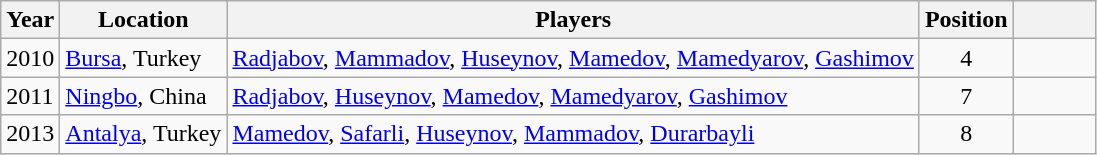<table class="wikitable sortable">
<tr>
<th>Year</th>
<th>Location</th>
<th>Players</th>
<th>Position</th>
<th class="unsortable" style="width:3em"></th>
</tr>
<tr>
<td>2010</td>
<td> <a href='#'>Bursa</a>, Turkey</td>
<td><a href='#'>Radjabov</a>, <a href='#'>Mammadov</a>, <a href='#'>Huseynov</a>, <a href='#'>Mamedov</a>, <a href='#'>Mamedyarov</a>, <a href='#'>Gashimov</a></td>
<td style="text-align:center;">4</td>
<td style="text-align:center;"></td>
</tr>
<tr>
<td>2011</td>
<td> <a href='#'>Ningbo</a>, China</td>
<td><a href='#'>Radjabov</a>, <a href='#'>Huseynov</a>, <a href='#'>Mamedov</a>, <a href='#'>Mamedyarov</a>, <a href='#'>Gashimov</a></td>
<td style="text-align:center;">7</td>
<td style="text-align:center;"></td>
</tr>
<tr>
<td>2013</td>
<td> <a href='#'>Antalya</a>, Turkey</td>
<td><a href='#'>Mamedov</a>, <a href='#'>Safarli</a>, <a href='#'>Huseynov</a>, <a href='#'>Mammadov</a>, <a href='#'>Durarbayli</a></td>
<td style="text-align:center;">8</td>
<td style="text-align:center;"></td>
</tr>
</table>
